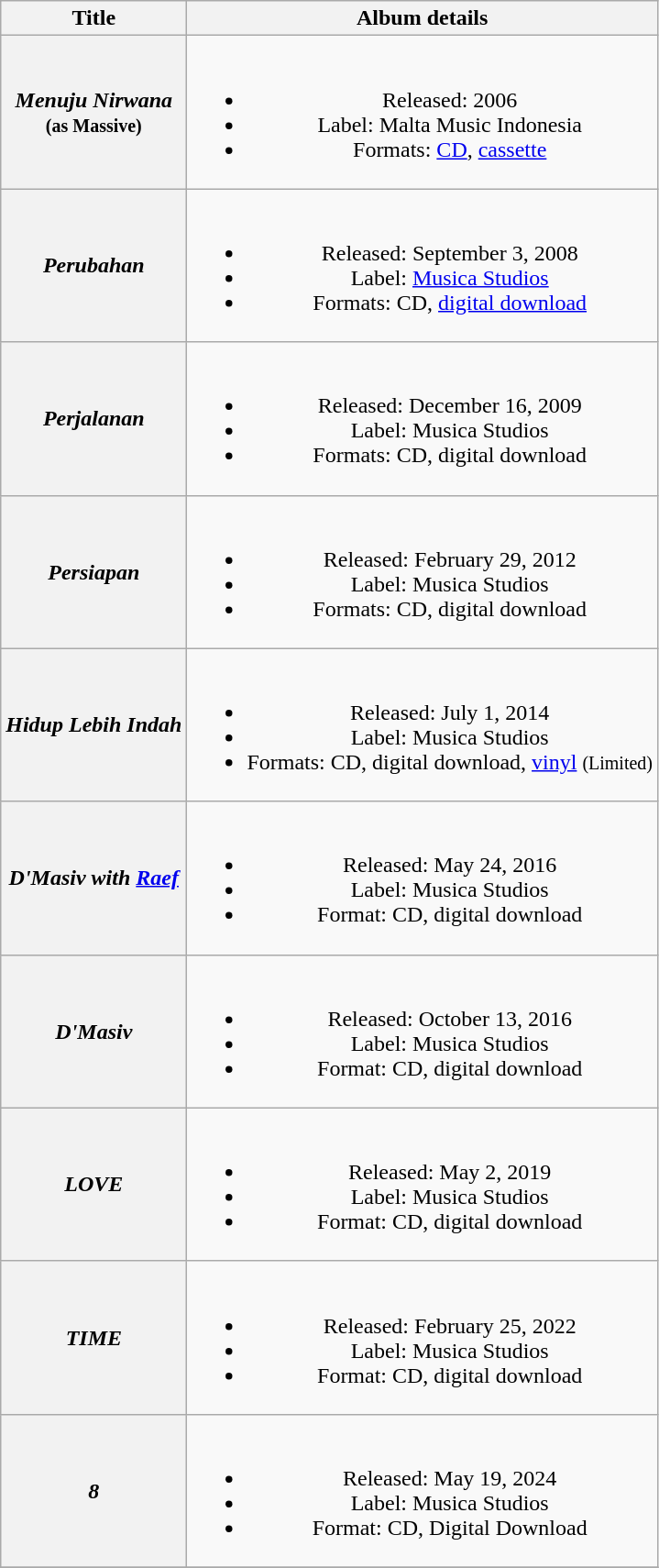<table class="wikitable plainrowheaders" style="text-align:center;">
<tr>
<th scope="col">Title</th>
<th scope="col">Album details</th>
</tr>
<tr>
<th scope="row"><em>Menuju Nirwana</em> <br><small>(as Massive)</small></th>
<td><br><ul><li>Released: 2006</li><li>Label: Malta Music Indonesia</li><li>Formats: <a href='#'>CD</a>, <a href='#'>cassette</a></li></ul></td>
</tr>
<tr>
<th scope="row"><em>Perubahan</em></th>
<td><br><ul><li>Released: September 3, 2008</li><li>Label: <a href='#'>Musica Studios</a></li><li>Formats: CD, <a href='#'>digital download</a></li></ul></td>
</tr>
<tr>
<th scope="row"><em>Perjalanan</em></th>
<td><br><ul><li>Released: December 16, 2009</li><li>Label: Musica Studios</li><li>Formats: CD, digital download</li></ul></td>
</tr>
<tr>
<th scope="row"><em>Persiapan</em></th>
<td><br><ul><li>Released: February 29, 2012</li><li>Label: Musica Studios</li><li>Formats: CD, digital download</li></ul></td>
</tr>
<tr>
<th scope="row"><em>Hidup Lebih Indah</em></th>
<td><br><ul><li>Released: July 1, 2014</li><li>Label: Musica Studios</li><li>Formats: CD, digital download, <a href='#'>vinyl</a> <small>(Limited)</small></li></ul></td>
</tr>
<tr>
<th scope="row"><em>D'Masiv with <a href='#'>Raef</a></em></th>
<td><br><ul><li>Released: May 24, 2016</li><li>Label: Musica Studios</li><li>Format: CD, digital download</li></ul></td>
</tr>
<tr>
<th scope="row"><em>D'Masiv</em></th>
<td><br><ul><li>Released: October 13, 2016</li><li>Label: Musica Studios</li><li>Format: CD, digital download</li></ul></td>
</tr>
<tr>
<th scope="row"><em>LOVE</em></th>
<td><br><ul><li>Released: May 2, 2019</li><li>Label: Musica Studios</li><li>Format: CD, digital download</li></ul></td>
</tr>
<tr>
<th scope="row"><em>TIME</em></th>
<td><br><ul><li>Released: February 25, 2022</li><li>Label: Musica Studios</li><li>Format: CD, digital download</li></ul></td>
</tr>
<tr>
<th scope="row"><em>8</em></th>
<td><br><ul><li>Released: May 19, 2024</li><li>Label: Musica Studios</li><li>Format: CD, Digital Download</li></ul></td>
</tr>
<tr>
</tr>
</table>
